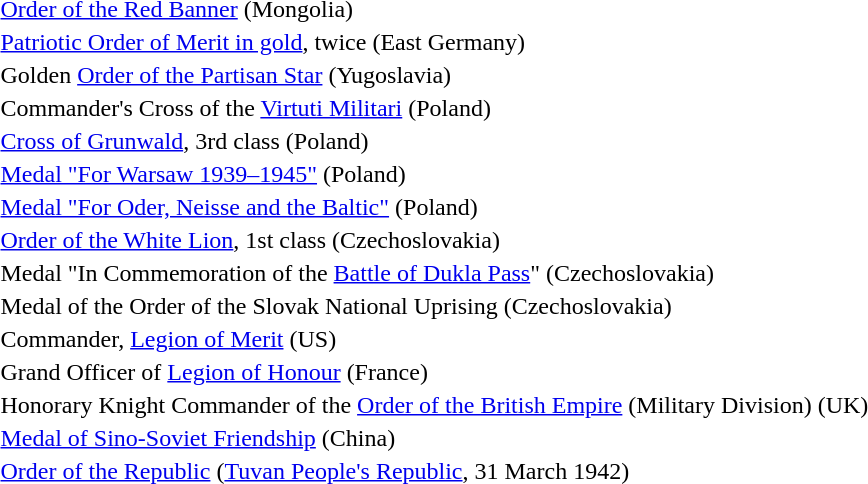<table>
<tr>
<td></td>
<td><a href='#'>Order of the Red Banner</a> (Mongolia)</td>
</tr>
<tr>
<td></td>
<td><a href='#'>Patriotic Order of Merit in gold</a>, twice (East Germany)</td>
</tr>
<tr>
<td></td>
<td>Golden <a href='#'>Order of the Partisan Star</a> (Yugoslavia)</td>
</tr>
<tr>
<td></td>
<td>Commander's Cross of the <a href='#'>Virtuti Militari</a> (Poland)</td>
</tr>
<tr>
<td></td>
<td><a href='#'>Cross of Grunwald</a>, 3rd class (Poland)</td>
</tr>
<tr>
<td></td>
<td><a href='#'>Medal "For Warsaw 1939–1945"</a> (Poland)</td>
</tr>
<tr>
<td></td>
<td><a href='#'>Medal "For Oder, Neisse and the Baltic"</a> (Poland)</td>
</tr>
<tr>
<td></td>
<td><a href='#'>Order of the White Lion</a>, 1st class (Czechoslovakia)</td>
</tr>
<tr>
<td></td>
<td>Medal "In Commemoration of the <a href='#'>Battle of Dukla Pass</a>" (Czechoslovakia)</td>
</tr>
<tr>
<td></td>
<td>Medal of the Order of the Slovak National Uprising (Czechoslovakia)</td>
</tr>
<tr>
<td></td>
<td>Commander, <a href='#'>Legion of Merit</a> (US)</td>
</tr>
<tr>
<td></td>
<td>Grand Officer of <a href='#'>Legion of Honour</a> (France)</td>
</tr>
<tr>
<td></td>
<td>Honorary Knight Commander of the <a href='#'>Order of the British Empire</a> (Military Division) (UK)</td>
</tr>
<tr>
<td></td>
<td><a href='#'>Medal of Sino-Soviet Friendship</a> (China)</td>
</tr>
<tr>
<td></td>
<td><a href='#'>Order of the Republic</a> (<a href='#'>Tuvan People's Republic</a>, 31 March 1942)</td>
</tr>
<tr>
</tr>
</table>
